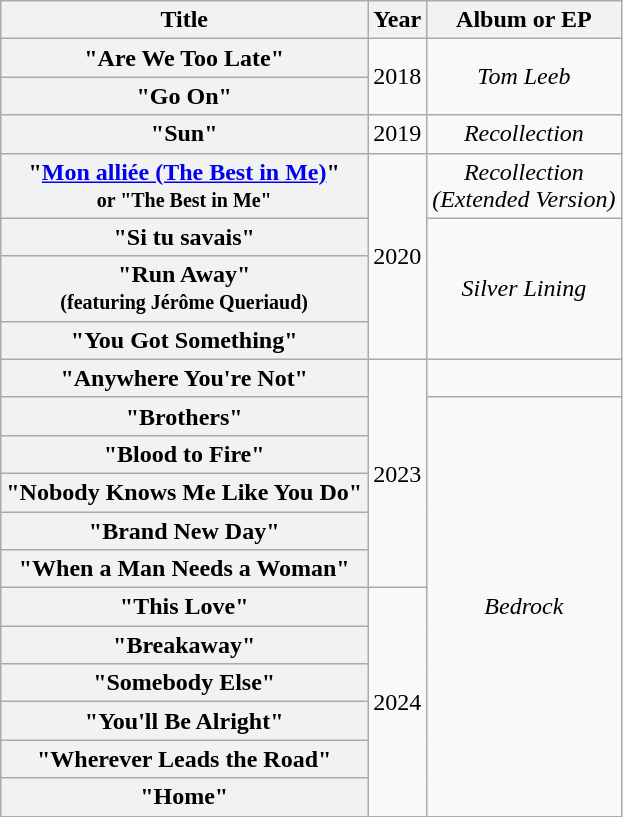<table class="wikitable plainrowheaders" style="text-align:center;">
<tr>
<th scope="col">Title</th>
<th scope="col">Year</th>
<th scope="col">Album or EP</th>
</tr>
<tr>
<th scope="row">"Are We Too Late"</th>
<td rowspan="2">2018</td>
<td rowspan="2"><em>Tom Leeb</em></td>
</tr>
<tr>
<th scope="row">"Go On"</th>
</tr>
<tr>
<th scope="row">"Sun"</th>
<td>2019</td>
<td><em>Recollection</em></td>
</tr>
<tr>
<th scope="row">"<a href='#'>Mon alliée (The Best in Me)</a>"<br><small>or "The Best in Me"</small></th>
<td rowspan="4">2020</td>
<td><em>Recollection<br>(Extended Version)</em></td>
</tr>
<tr>
<th scope="row">"Si tu savais"</th>
<td rowspan="3"><em>Silver Lining</em></td>
</tr>
<tr>
<th scope="row">"Run Away"<br><small>(featuring Jérôme Queriaud)</small></th>
</tr>
<tr>
<th scope="row">"You Got Something"</th>
</tr>
<tr>
<th scope="row">"Anywhere You're Not"<br></th>
<td rowspan="6">2023</td>
<td></td>
</tr>
<tr>
<th scope="row">"Brothers"</th>
<td rowspan="11"><em>Bedrock</em></td>
</tr>
<tr>
<th scope="row">"Blood to Fire"</th>
</tr>
<tr>
<th scope="row">"Nobody Knows Me Like You Do"</th>
</tr>
<tr>
<th scope="row">"Brand New Day"</th>
</tr>
<tr>
<th scope="row">"When a Man Needs a Woman"<br></th>
</tr>
<tr>
<th scope="row">"This Love"</th>
<td rowspan="6">2024</td>
</tr>
<tr>
<th scope="row">"Breakaway"</th>
</tr>
<tr>
<th scope="row">"Somebody Else"</th>
</tr>
<tr>
<th scope="row">"You'll Be Alright"</th>
</tr>
<tr>
<th scope="row">"Wherever Leads the Road"</th>
</tr>
<tr>
<th scope="row">"Home"</th>
</tr>
</table>
